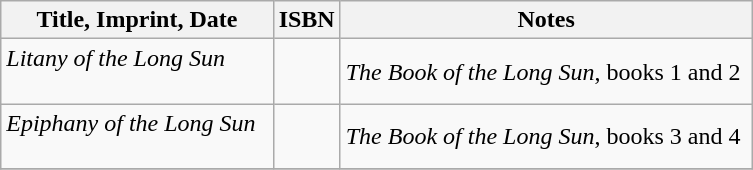<table class=wikitable id="noveltable" border="1">
<tr>
<th>Title, Imprint, Date</th>
<th>ISBN</th>
<th>Notes</th>
</tr>
<tr>
<td><em>Litany of the Long Sun</em><br><br></td>
<td></td>
<td><em>The Book of the Long Sun</em>, books 1 and 2</td>
</tr>
<tr>
<td><em>Epiphany of the Long Sun</em>  <br><br></td>
<td> </td>
<td><em>The Book of the Long Sun</em>, books 3 and 4 </td>
</tr>
<tr>
</tr>
</table>
